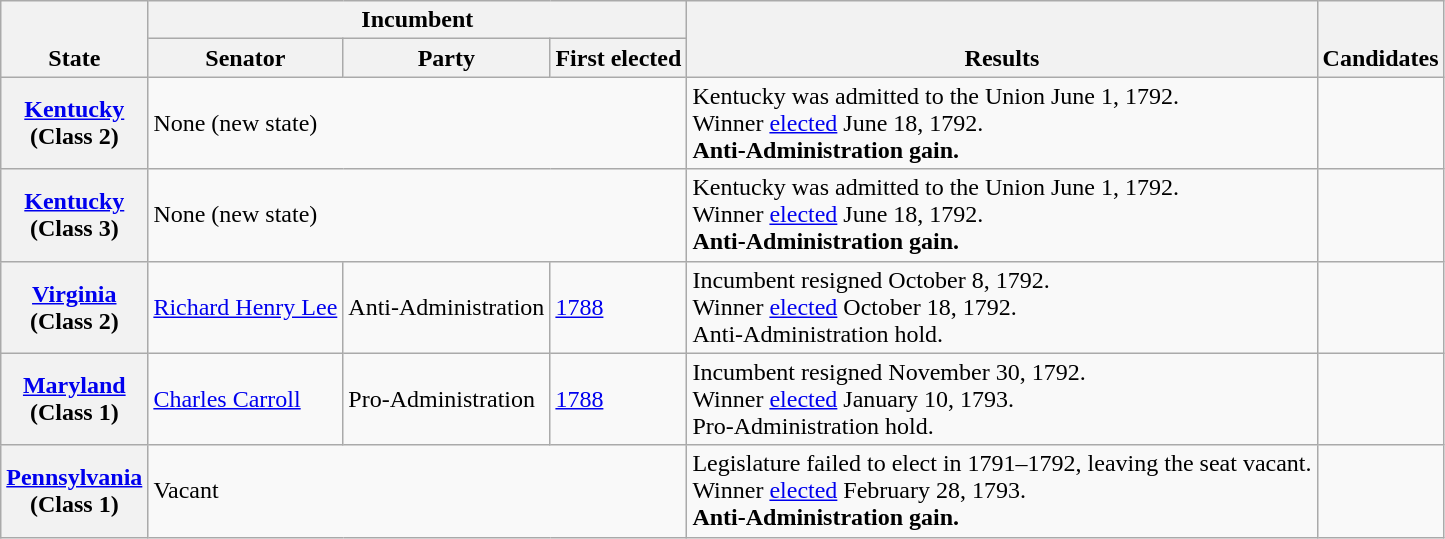<table class=wikitable>
<tr valign=bottom>
<th rowspan=2>State</th>
<th colspan=3>Incumbent</th>
<th rowspan=2>Results</th>
<th rowspan=2>Candidates</th>
</tr>
<tr>
<th>Senator</th>
<th>Party</th>
<th>First elected</th>
</tr>
<tr>
<th><a href='#'>Kentucky</a><br>(Class 2)</th>
<td colspan=3>None (new state)</td>
<td>Kentucky was admitted to the Union June 1, 1792.<br>Winner <a href='#'>elected</a> June 18, 1792.<br><strong>Anti-Administration gain.</strong></td>
<td nowrap></td>
</tr>
<tr>
<th><a href='#'>Kentucky</a><br>(Class 3)</th>
<td colspan=3>None (new state)</td>
<td>Kentucky was admitted to the Union June 1, 1792.<br>Winner <a href='#'>elected</a> June 18, 1792.<br><strong>Anti-Administration gain.</strong></td>
<td nowrap></td>
</tr>
<tr>
<th><a href='#'>Virginia</a><br>(Class 2)</th>
<td><a href='#'>Richard Henry Lee</a></td>
<td>Anti-Administration</td>
<td><a href='#'>1788</a></td>
<td>Incumbent resigned October 8, 1792.<br>Winner <a href='#'>elected</a> October 18, 1792.<br>Anti-Administration hold.</td>
<td nowrap></td>
</tr>
<tr>
<th><a href='#'>Maryland</a><br>(Class 1)</th>
<td><a href='#'>Charles Carroll</a></td>
<td>Pro-Administration</td>
<td><a href='#'>1788</a></td>
<td>Incumbent resigned November 30, 1792.<br>Winner <a href='#'>elected</a> January 10, 1793.<br>Pro-Administration hold.</td>
<td nowrap></td>
</tr>
<tr>
<th><a href='#'>Pennsylvania</a><br>(Class 1)</th>
<td colspan=3>Vacant</td>
<td>Legislature failed to elect in 1791–1792, leaving the seat vacant.<br>Winner <a href='#'>elected</a> February 28, 1793.<br><strong>Anti-Administration gain.</strong></td>
<td nowrap></td>
</tr>
</table>
